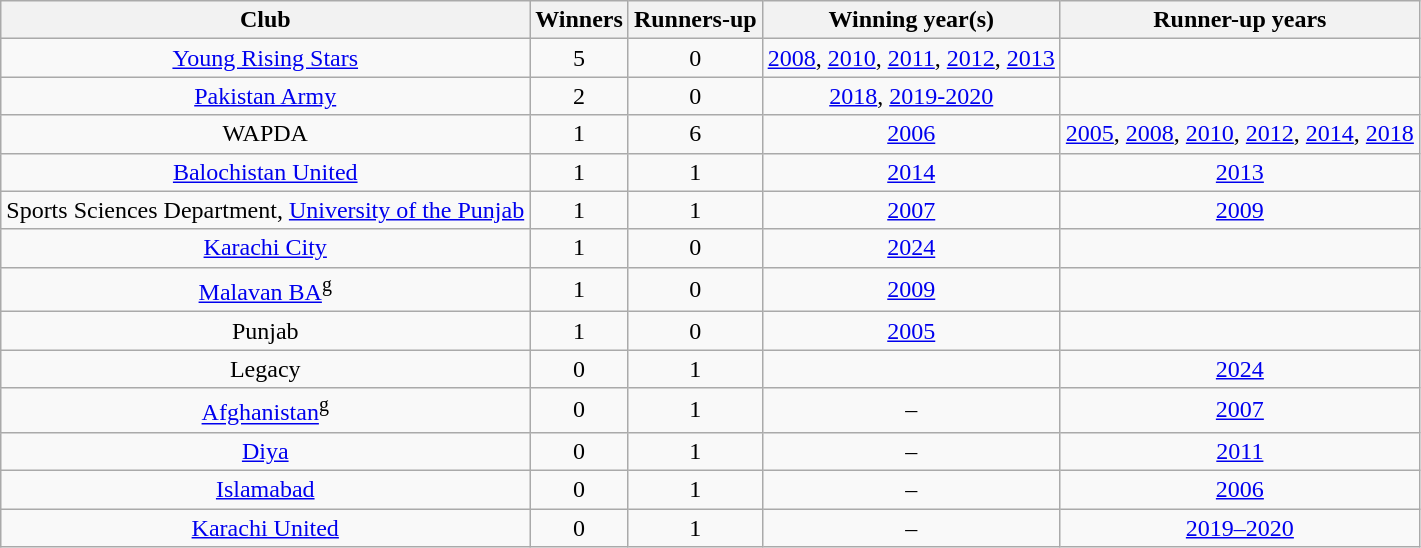<table class="sortable wikitable">
<tr>
<th>Club</th>
<th>Winners</th>
<th>Runners-up</th>
<th>Winning year(s)</th>
<th>Runner-up years</th>
</tr>
<tr style="text-align: center;">
<td><a href='#'>Young Rising Stars</a></td>
<td>5</td>
<td>0</td>
<td><a href='#'>2008</a>, <a href='#'>2010</a>, <a href='#'>2011</a>, <a href='#'>2012</a>, <a href='#'>2013</a></td>
<td></td>
</tr>
<tr style="text-align: center;">
<td><a href='#'>Pakistan Army</a></td>
<td>2</td>
<td>0</td>
<td><a href='#'>2018</a>, <a href='#'>2019-2020</a></td>
<td></td>
</tr>
<tr style="text-align: center;">
<td>WAPDA</td>
<td>1</td>
<td>6</td>
<td><a href='#'>2006</a></td>
<td><a href='#'>2005</a>, <a href='#'>2008</a>, <a href='#'>2010</a>, <a href='#'>2012</a>, <a href='#'>2014</a>, <a href='#'>2018</a></td>
</tr>
<tr style="text-align: center;">
<td><a href='#'>Balochistan United</a></td>
<td>1</td>
<td>1</td>
<td><a href='#'>2014</a></td>
<td><a href='#'>2013</a></td>
</tr>
<tr style="text-align: center;">
<td>Sports Sciences Department, <a href='#'>University of the Punjab</a></td>
<td>1</td>
<td>1</td>
<td><a href='#'>2007</a></td>
<td><a href='#'>2009</a></td>
</tr>
<tr style="text-align: center;">
<td><a href='#'>Karachi City</a></td>
<td>1</td>
<td>0</td>
<td><a href='#'>2024</a></td>
<td></td>
</tr>
<tr style="text-align: center;">
<td><a href='#'>Malavan BA</a><sup>g</sup></td>
<td>1</td>
<td>0</td>
<td><a href='#'>2009</a></td>
<td></td>
</tr>
<tr style="text-align: center;">
<td>Punjab</td>
<td>1</td>
<td>0</td>
<td><a href='#'>2005</a></td>
<td></td>
</tr>
<tr style="text-align: center;">
<td>Legacy</td>
<td>0</td>
<td>1</td>
<td></td>
<td><a href='#'>2024</a></td>
</tr>
<tr style="text-align: center;">
<td><a href='#'>Afghanistan</a><sup>g</sup></td>
<td>0</td>
<td>1</td>
<td>–</td>
<td><a href='#'>2007</a></td>
</tr>
<tr style="text-align: center;">
<td><a href='#'>Diya</a></td>
<td>0</td>
<td>1</td>
<td>–</td>
<td><a href='#'>2011</a></td>
</tr>
<tr style="text-align: center;">
<td><a href='#'>Islamabad</a></td>
<td>0</td>
<td>1</td>
<td>–</td>
<td><a href='#'>2006</a></td>
</tr>
<tr style="text-align: center;">
<td><a href='#'>Karachi United</a></td>
<td>0</td>
<td>1</td>
<td>–</td>
<td><a href='#'>2019–2020</a></td>
</tr>
</table>
